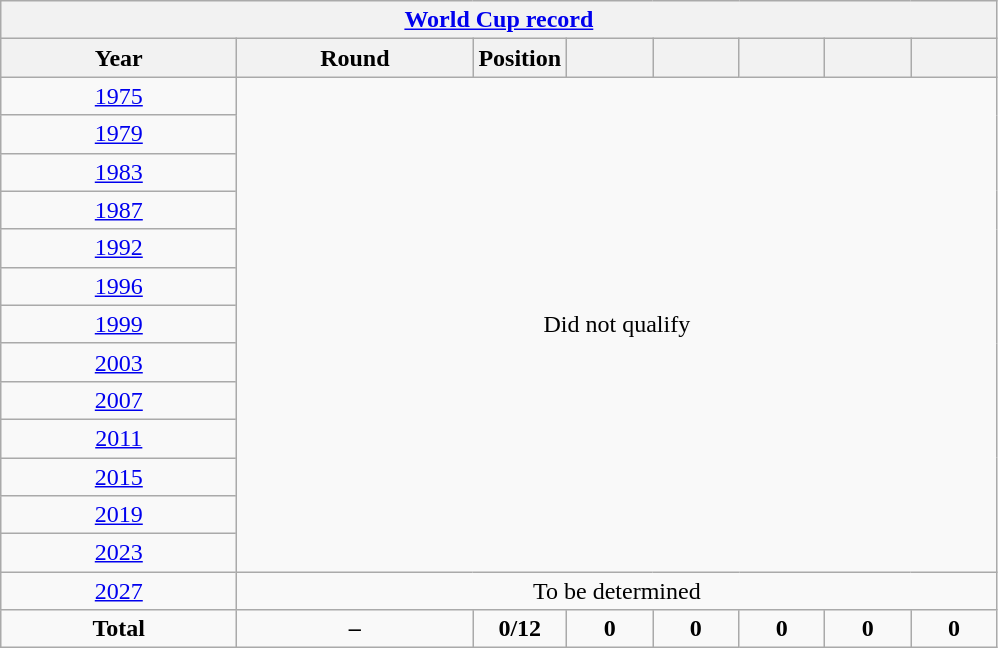<table class="wikitable" style="text-align: center;">
<tr>
<th colspan="8"><a href='#'>World Cup record</a></th>
</tr>
<tr>
<th width=150>Year</th>
<th width=150>Round</th>
<th width=50>Position</th>
<th width=50></th>
<th width=50></th>
<th width=50></th>
<th width=50></th>
<th width=50></th>
</tr>
<tr>
<td> <a href='#'>1975</a></td>
<td colspan="15" rowspan=13>Did not qualify</td>
</tr>
<tr>
<td> <a href='#'>1979</a></td>
</tr>
<tr>
<td> <a href='#'>1983</a></td>
</tr>
<tr>
<td> <a href='#'>1987</a></td>
</tr>
<tr>
<td>  <a href='#'>1992</a></td>
</tr>
<tr>
<td>   <a href='#'>1996</a></td>
</tr>
<tr>
<td> <a href='#'>1999</a></td>
</tr>
<tr>
<td>   <a href='#'>2003</a></td>
</tr>
<tr>
<td> <a href='#'>2007</a></td>
</tr>
<tr>
<td>   <a href='#'>2011</a></td>
</tr>
<tr>
<td>  <a href='#'>2015</a></td>
</tr>
<tr>
<td> <a href='#'>2019</a></td>
</tr>
<tr>
<td> <a href='#'>2023</a></td>
</tr>
<tr>
<td>   <a href='#'>2027</a></td>
<td colspan="7">To be determined</td>
</tr>
<tr>
<td><strong>Total</strong></td>
<td><strong>–</strong></td>
<td><strong>0/12</strong></td>
<td><strong>0</strong></td>
<td><strong>0</strong></td>
<td><strong>0</strong></td>
<td><strong>0</strong></td>
<td><strong>0</strong></td>
</tr>
</table>
